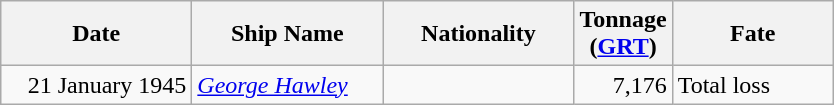<table class="wikitable sortable">
<tr>
<th width="120px">Date</th>
<th width="120px">Ship Name</th>
<th width="120px">Nationality</th>
<th width="25px">Tonnage <br>(<a href='#'>GRT</a>)</th>
<th width="100px">Fate</th>
</tr>
<tr>
<td align="right">21 January 1945</td>
<td align="left"><a href='#'><em>George Hawley</em></a></td>
<td align="left"></td>
<td align="right">7,176</td>
<td align="left">Total loss</td>
</tr>
</table>
